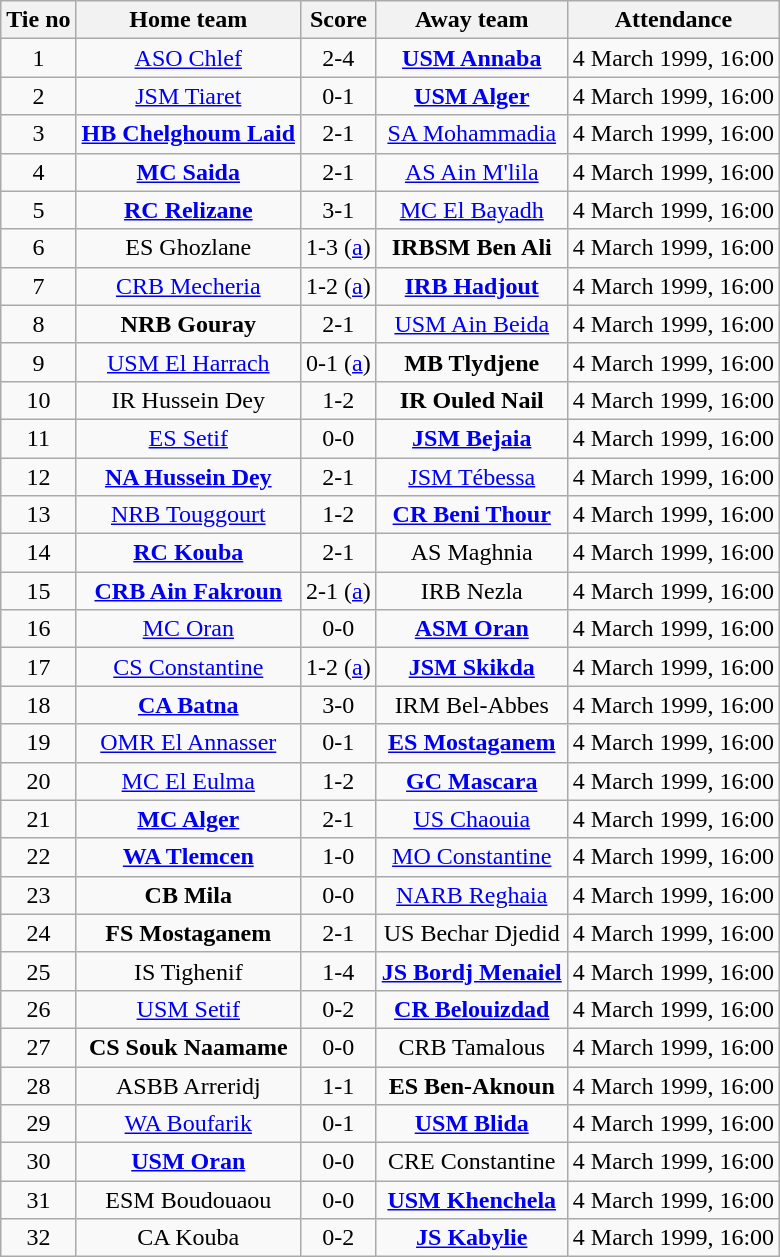<table class="wikitable" style="text-align:center">
<tr>
<th>Tie no</th>
<th>Home team</th>
<th>Score</th>
<th>Away team</th>
<th>Attendance</th>
</tr>
<tr>
<td>1</td>
<td><a href='#'>ASO Chlef</a></td>
<td>2-4</td>
<td><strong><a href='#'>USM Annaba</a></strong></td>
<td>4 March 1999, 16:00</td>
</tr>
<tr>
<td>2</td>
<td><a href='#'>JSM Tiaret</a></td>
<td>0-1</td>
<td><strong><a href='#'>USM Alger</a></strong></td>
<td>4 March 1999, 16:00</td>
</tr>
<tr>
<td>3</td>
<td><strong><a href='#'>HB Chelghoum Laid</a></strong></td>
<td>2-1</td>
<td><a href='#'>SA Mohammadia</a></td>
<td>4 March 1999, 16:00</td>
</tr>
<tr>
<td>4</td>
<td><strong><a href='#'>MC Saida</a></strong></td>
<td>2-1</td>
<td><a href='#'>AS Ain M'lila</a></td>
<td>4 March 1999, 16:00</td>
</tr>
<tr>
<td>5</td>
<td><strong><a href='#'>RC Relizane</a></strong></td>
<td>3-1</td>
<td><a href='#'>MC El Bayadh</a></td>
<td>4 March 1999, 16:00</td>
</tr>
<tr>
<td>6</td>
<td>ES Ghozlane</td>
<td>1-3 (<a href='#'>a</a>)</td>
<td><strong>IRBSM Ben Ali</strong></td>
<td>4 March 1999, 16:00</td>
</tr>
<tr>
<td>7</td>
<td><a href='#'>CRB Mecheria</a></td>
<td>1-2 (<a href='#'>a</a>)</td>
<td><strong><a href='#'>IRB Hadjout</a></strong></td>
<td>4 March 1999, 16:00</td>
</tr>
<tr>
<td>8</td>
<td><strong>NRB Gouray</strong></td>
<td>2-1</td>
<td><a href='#'>USM Ain Beida</a></td>
<td>4 March 1999, 16:00</td>
</tr>
<tr>
<td>9</td>
<td><a href='#'>USM El Harrach</a></td>
<td>0-1 (<a href='#'>a</a>)</td>
<td><strong>MB Tlydjene</strong></td>
<td>4 March 1999, 16:00</td>
</tr>
<tr>
<td>10</td>
<td>IR Hussein Dey</td>
<td>1-2</td>
<td><strong>IR Ouled Nail</strong></td>
<td>4 March 1999, 16:00</td>
</tr>
<tr>
<td>11</td>
<td><a href='#'>ES Setif</a></td>
<td>0-0</td>
<td><strong><a href='#'>JSM Bejaia</a></strong></td>
<td>4 March 1999, 16:00</td>
</tr>
<tr>
<td>12</td>
<td><strong><a href='#'>NA Hussein Dey</a></strong></td>
<td>2-1</td>
<td><a href='#'>JSM Tébessa</a></td>
<td>4 March 1999, 16:00</td>
</tr>
<tr>
<td>13</td>
<td><a href='#'>NRB Touggourt</a></td>
<td>1-2</td>
<td><strong><a href='#'>CR Beni Thour</a></strong></td>
<td>4 March 1999, 16:00</td>
</tr>
<tr>
<td>14</td>
<td><strong><a href='#'>RC Kouba</a></strong></td>
<td>2-1</td>
<td>AS Maghnia</td>
<td>4 March 1999, 16:00</td>
</tr>
<tr>
<td>15</td>
<td><strong><a href='#'>CRB Ain Fakroun</a></strong></td>
<td>2-1 (<a href='#'>a</a>)</td>
<td>IRB Nezla</td>
<td>4 March 1999, 16:00</td>
</tr>
<tr>
<td>16</td>
<td><a href='#'>MC Oran</a></td>
<td>0-0</td>
<td><strong><a href='#'>ASM Oran</a></strong></td>
<td>4 March 1999, 16:00</td>
</tr>
<tr>
<td>17</td>
<td><a href='#'>CS Constantine</a></td>
<td>1-2 (<a href='#'>a</a>)</td>
<td><strong><a href='#'>JSM Skikda</a></strong></td>
<td>4 March 1999, 16:00</td>
</tr>
<tr>
<td>18</td>
<td><strong><a href='#'>CA Batna</a></strong></td>
<td>3-0</td>
<td>IRM Bel-Abbes</td>
<td>4 March 1999, 16:00</td>
</tr>
<tr>
<td>19</td>
<td><a href='#'>OMR El Annasser</a></td>
<td>0-1</td>
<td><strong><a href='#'>ES Mostaganem</a></strong></td>
<td>4 March 1999, 16:00</td>
</tr>
<tr>
<td>20</td>
<td><a href='#'>MC El Eulma</a></td>
<td>1-2</td>
<td><strong><a href='#'>GC Mascara</a></strong></td>
<td>4 March 1999, 16:00</td>
</tr>
<tr>
<td>21</td>
<td><strong><a href='#'>MC Alger</a></strong></td>
<td>2-1</td>
<td><a href='#'>US Chaouia</a></td>
<td>4 March 1999, 16:00</td>
</tr>
<tr>
<td>22</td>
<td><strong><a href='#'>WA Tlemcen</a></strong></td>
<td>1-0</td>
<td><a href='#'>MO Constantine</a></td>
<td>4 March 1999, 16:00</td>
</tr>
<tr>
<td>23</td>
<td><strong>CB Mila</strong></td>
<td>0-0</td>
<td><a href='#'>NARB Reghaia</a></td>
<td>4 March 1999, 16:00</td>
</tr>
<tr>
<td>24</td>
<td><strong>FS Mostaganem</strong></td>
<td>2-1</td>
<td>US Bechar Djedid</td>
<td>4 March 1999, 16:00</td>
</tr>
<tr>
<td>25</td>
<td>IS Tighenif</td>
<td>1-4</td>
<td><strong><a href='#'>JS Bordj Menaiel</a></strong></td>
<td>4 March 1999, 16:00</td>
</tr>
<tr>
<td>26</td>
<td><a href='#'>USM Setif</a></td>
<td>0-2</td>
<td><strong><a href='#'>CR Belouizdad</a></strong></td>
<td>4 March 1999, 16:00</td>
</tr>
<tr>
<td>27</td>
<td><strong>CS Souk Naamame</strong></td>
<td>0-0</td>
<td>CRB Tamalous</td>
<td>4 March 1999, 16:00</td>
</tr>
<tr>
<td>28</td>
<td>ASBB Arreridj</td>
<td>1-1</td>
<td><strong>ES Ben-Aknoun</strong></td>
<td>4 March 1999, 16:00</td>
</tr>
<tr>
<td>29</td>
<td><a href='#'>WA Boufarik</a></td>
<td>0-1</td>
<td><strong><a href='#'>USM Blida</a></strong></td>
<td>4 March 1999, 16:00</td>
</tr>
<tr>
<td>30</td>
<td><strong><a href='#'>USM Oran</a></strong></td>
<td>0-0</td>
<td>CRE Constantine</td>
<td>4 March 1999, 16:00</td>
</tr>
<tr>
<td>31</td>
<td>ESM Boudouaou</td>
<td>0-0</td>
<td><strong><a href='#'>USM Khenchela</a></strong></td>
<td>4 March 1999, 16:00</td>
</tr>
<tr>
<td>32</td>
<td>CA Kouba</td>
<td>0-2</td>
<td><strong><a href='#'>JS Kabylie</a></strong></td>
<td>4 March 1999, 16:00</td>
</tr>
</table>
